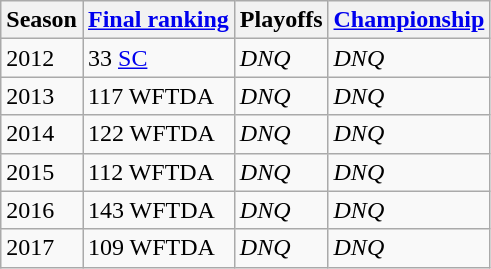<table class="wikitable sortable">
<tr>
<th>Season</th>
<th><a href='#'>Final ranking</a></th>
<th>Playoffs</th>
<th><a href='#'>Championship</a></th>
</tr>
<tr>
<td>2012</td>
<td>33 <a href='#'>SC</a></td>
<td><em>DNQ</em></td>
<td><em>DNQ</em></td>
</tr>
<tr>
<td>2013</td>
<td>117 WFTDA</td>
<td><em>DNQ</em></td>
<td><em>DNQ</em></td>
</tr>
<tr>
<td>2014</td>
<td>122 WFTDA</td>
<td><em>DNQ</em></td>
<td><em>DNQ</em></td>
</tr>
<tr>
<td>2015</td>
<td>112 WFTDA</td>
<td><em>DNQ</em></td>
<td><em>DNQ</em></td>
</tr>
<tr>
<td>2016</td>
<td>143 WFTDA</td>
<td><em>DNQ</em></td>
<td><em>DNQ</em></td>
</tr>
<tr>
<td>2017</td>
<td>109 WFTDA</td>
<td><em>DNQ</em></td>
<td><em>DNQ</em></td>
</tr>
</table>
